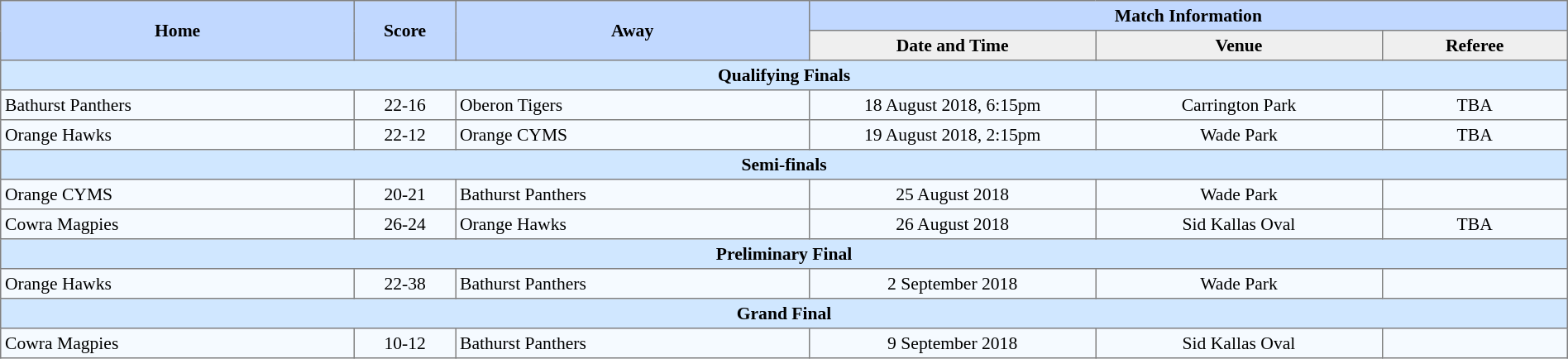<table border=1 style="border-collapse:collapse; font-size:90%; text-align:center;" cellpadding=3 cellspacing=0 width=100%>
<tr bgcolor=#C1D8FF>
<th rowspan=2 width=21%>Home</th>
<th rowspan=2 width=6%>Score</th>
<th rowspan=2 width=21%>Away</th>
<th colspan=6>Match Information</th>
</tr>
<tr bgcolor=#EFEFEF>
<th width=17%>Date and Time</th>
<th width=17%>Venue</th>
<th width=11%>Referee</th>
</tr>
<tr bgcolor="#D0E7FF">
<td colspan=7><strong>Qualifying Finals</strong></td>
</tr>
<tr bgcolor=#F5FAFF>
<td align=left> Bathurst Panthers</td>
<td>22-16</td>
<td align=left> Oberon Tigers</td>
<td>18 August 2018, 6:15pm</td>
<td>Carrington Park</td>
<td>TBA</td>
</tr>
<tr bgcolor=#F5FAFF>
<td align=left> Orange Hawks</td>
<td>22-12</td>
<td align=left> Orange CYMS</td>
<td>19 August 2018, 2:15pm</td>
<td>Wade Park</td>
<td>TBA</td>
</tr>
<tr bgcolor="#D0E7FF">
<td colspan=7><strong>Semi-finals</strong></td>
</tr>
<tr bgcolor=#F5FAFF>
<td align=left> Orange CYMS</td>
<td>20-21</td>
<td align=left> Bathurst Panthers</td>
<td>25 August 2018</td>
<td>Wade Park</td>
<td></td>
</tr>
<tr bgcolor=#F5FAFF>
<td align=left> Cowra Magpies</td>
<td>26-24</td>
<td align=left> Orange Hawks</td>
<td>26 August 2018</td>
<td>Sid Kallas Oval</td>
<td>TBA</td>
</tr>
<tr bgcolor="#D0E7FF">
<td colspan=7><strong>Preliminary Final</strong></td>
</tr>
<tr bgcolor=#F5FAFF>
<td align=left> Orange Hawks</td>
<td>22-38</td>
<td align=left> Bathurst Panthers</td>
<td>2 September 2018</td>
<td>Wade Park</td>
<td></td>
</tr>
<tr bgcolor="#D0E7FF">
<td colspan=7><strong>Grand Final</strong></td>
</tr>
<tr bgcolor=#F5FAFF>
<td align=left> Cowra Magpies</td>
<td>10-12</td>
<td align=left> Bathurst Panthers</td>
<td>9 September 2018</td>
<td>Sid Kallas Oval</td>
<td></td>
</tr>
</table>
